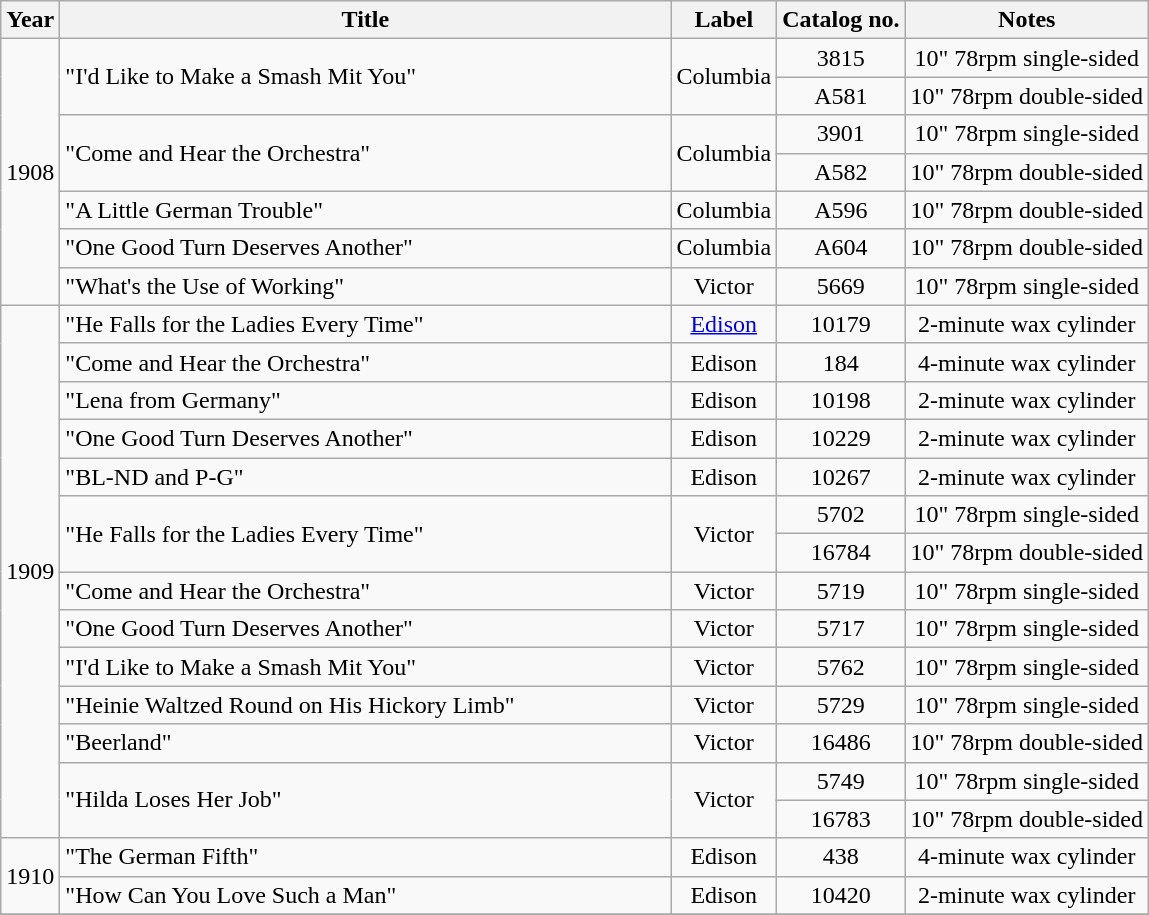<table class="wikitable" style="text-align:center;">
<tr>
<th scope="col">Year</th>
<th width="400" scope="col">Title</th>
<th scope="col">Label</th>
<th scope="col">Catalog no.</th>
<th scope="col">Notes</th>
</tr>
<tr>
<td rowspan="7">1908</td>
<td rowspan="2" align="left">"I'd Like to Make a Smash Mit You"</td>
<td rowspan="2">Columbia</td>
<td>3815</td>
<td>10" 78rpm single-sided</td>
</tr>
<tr>
<td>A581</td>
<td>10" 78rpm double-sided</td>
</tr>
<tr>
<td rowspan="2" align="left">"Come and Hear the Orchestra"</td>
<td rowspan="2">Columbia</td>
<td>3901</td>
<td>10" 78rpm single-sided</td>
</tr>
<tr>
<td>A582</td>
<td>10" 78rpm double-sided</td>
</tr>
<tr>
<td align="left">"A Little German Trouble"</td>
<td>Columbia</td>
<td>A596</td>
<td>10" 78rpm double-sided</td>
</tr>
<tr>
<td align="left">"One Good Turn Deserves Another"</td>
<td>Columbia</td>
<td>A604</td>
<td>10" 78rpm double-sided</td>
</tr>
<tr>
<td align="left">"What's the Use of Working"</td>
<td>Victor</td>
<td>5669</td>
<td>10" 78rpm single-sided</td>
</tr>
<tr>
<td rowspan="14">1909</td>
<td align="left">"He Falls for the Ladies Every Time"</td>
<td><a href='#'>Edison</a></td>
<td>10179 </td>
<td>2-minute wax cylinder</td>
</tr>
<tr>
<td align="left">"Come and Hear the Orchestra"</td>
<td>Edison</td>
<td>184 </td>
<td>4-minute wax cylinder</td>
</tr>
<tr>
<td align="left">"Lena from Germany"</td>
<td>Edison</td>
<td>10198 </td>
<td>2-minute wax cylinder</td>
</tr>
<tr>
<td align="left">"One Good Turn Deserves Another"</td>
<td>Edison</td>
<td>10229 </td>
<td>2-minute wax cylinder</td>
</tr>
<tr>
<td align="left">"BL-ND and P-G"</td>
<td>Edison</td>
<td>10267 </td>
<td>2-minute wax cylinder</td>
</tr>
<tr>
<td rowspan="2" align="left">"He Falls for the Ladies Every Time"</td>
<td rowspan="2">Victor</td>
<td>5702</td>
<td>10" 78rpm single-sided</td>
</tr>
<tr>
<td>16784</td>
<td>10" 78rpm double-sided</td>
</tr>
<tr>
<td align="left">"Come and Hear the Orchestra"</td>
<td>Victor</td>
<td>5719</td>
<td>10" 78rpm single-sided</td>
</tr>
<tr>
<td align="left">"One Good Turn Deserves Another"</td>
<td>Victor</td>
<td>5717</td>
<td>10" 78rpm single-sided</td>
</tr>
<tr>
<td align="left">"I'd Like to Make a Smash Mit You"</td>
<td>Victor</td>
<td>5762</td>
<td>10" 78rpm single-sided</td>
</tr>
<tr>
<td align="left">"Heinie Waltzed Round on His Hickory Limb"</td>
<td>Victor</td>
<td>5729</td>
<td>10" 78rpm single-sided</td>
</tr>
<tr>
<td align="left">"Beerland"</td>
<td>Victor</td>
<td>16486</td>
<td>10" 78rpm double-sided</td>
</tr>
<tr>
<td rowspan="2" align="left">"Hilda Loses Her Job"</td>
<td rowspan="2">Victor</td>
<td>5749</td>
<td>10" 78rpm single-sided</td>
</tr>
<tr>
<td>16783</td>
<td>10" 78rpm double-sided</td>
</tr>
<tr>
<td rowspan="2">1910</td>
<td align="left">"The German Fifth"</td>
<td>Edison</td>
<td>438 </td>
<td>4-minute wax cylinder</td>
</tr>
<tr>
<td align="left">"How Can You Love Such a Man"</td>
<td>Edison</td>
<td>10420 </td>
<td>2-minute wax cylinder</td>
</tr>
<tr>
</tr>
</table>
